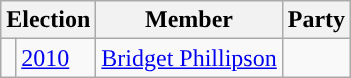<table class="wikitable">
<tr>
<th colspan="2">Election</th>
<th>Member</th>
<th>Party</th>
</tr>
<tr>
<td style="color:inherit;background-color: "></td>
<td><a href='#'>2010</a></td>
<td><a href='#'>Bridget Phillipson</a></td>
<td></td>
</tr>
</table>
